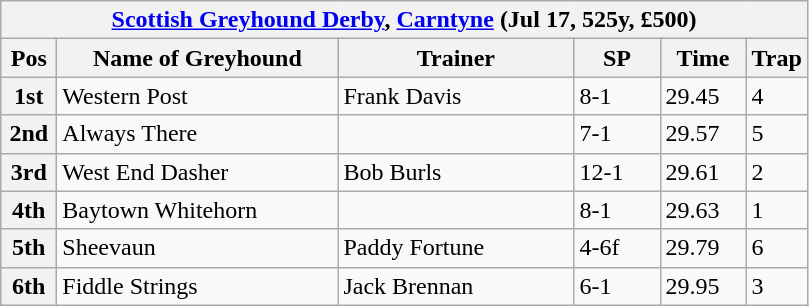<table class="wikitable">
<tr>
<th colspan="6"><a href='#'>Scottish Greyhound Derby</a>, <a href='#'>Carntyne</a> (Jul 17, 525y, £500)</th>
</tr>
<tr>
<th width=30>Pos</th>
<th width=180>Name of Greyhound</th>
<th width=150>Trainer</th>
<th width=50>SP</th>
<th width=50>Time</th>
<th width=30>Trap</th>
</tr>
<tr>
<th>1st</th>
<td>Western Post</td>
<td>Frank Davis</td>
<td>8-1</td>
<td>29.45</td>
<td>4</td>
</tr>
<tr>
<th>2nd</th>
<td>Always There</td>
<td></td>
<td>7-1</td>
<td>29.57</td>
<td>5</td>
</tr>
<tr>
<th>3rd</th>
<td>West End Dasher</td>
<td>Bob Burls</td>
<td>12-1</td>
<td>29.61</td>
<td>2</td>
</tr>
<tr>
<th>4th</th>
<td>Baytown Whitehorn</td>
<td></td>
<td>8-1</td>
<td>29.63</td>
<td>1</td>
</tr>
<tr>
<th>5th</th>
<td>Sheevaun</td>
<td>Paddy Fortune</td>
<td>4-6f</td>
<td>29.79</td>
<td>6</td>
</tr>
<tr>
<th>6th</th>
<td>Fiddle Strings</td>
<td>Jack Brennan</td>
<td>6-1</td>
<td>29.95</td>
<td>3</td>
</tr>
</table>
